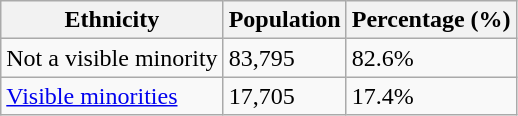<table class="wikitable">
<tr>
<th>Ethnicity</th>
<th>Population</th>
<th>Percentage (%)</th>
</tr>
<tr>
<td>Not a visible minority</td>
<td>83,795</td>
<td>82.6%</td>
</tr>
<tr>
<td><a href='#'>Visible minorities</a></td>
<td>17,705</td>
<td>17.4%</td>
</tr>
</table>
